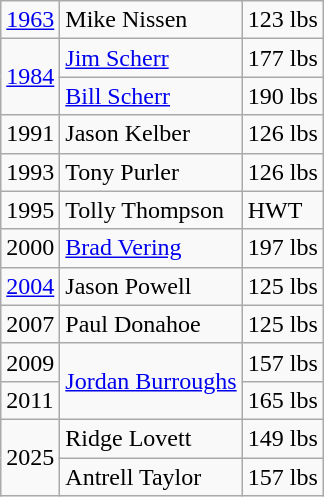<table class=wikitable>
<tr>
<td><a href='#'>1963</a></td>
<td>Mike Nissen</td>
<td>123 lbs</td>
</tr>
<tr>
<td rowspan=2><a href='#'>1984</a></td>
<td><a href='#'>Jim Scherr</a></td>
<td>177 lbs</td>
</tr>
<tr>
<td><a href='#'>Bill Scherr</a></td>
<td>190 lbs</td>
</tr>
<tr>
<td>1991</td>
<td>Jason Kelber</td>
<td>126 lbs</td>
</tr>
<tr>
<td>1993</td>
<td>Tony Purler</td>
<td>126 lbs</td>
</tr>
<tr>
<td>1995</td>
<td>Tolly Thompson</td>
<td>HWT</td>
</tr>
<tr>
<td>2000</td>
<td><a href='#'>Brad Vering</a></td>
<td>197 lbs</td>
</tr>
<tr>
<td><a href='#'>2004</a></td>
<td>Jason Powell</td>
<td>125 lbs</td>
</tr>
<tr>
<td>2007</td>
<td>Paul Donahoe</td>
<td>125 lbs</td>
</tr>
<tr>
<td>2009</td>
<td rowspan=2><a href='#'>Jordan Burroughs</a></td>
<td>157 lbs</td>
</tr>
<tr>
<td>2011</td>
<td>165 lbs</td>
</tr>
<tr>
<td rowspan=2>2025</td>
<td>Ridge Lovett</td>
<td>149 lbs</td>
</tr>
<tr>
<td>Antrell Taylor</td>
<td>157 lbs</td>
</tr>
</table>
